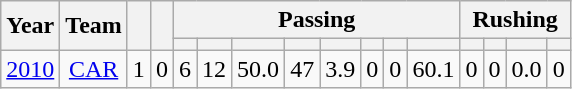<table class="wikitable" style="text-align:center">
<tr>
<th rowspan=2>Year</th>
<th rowspan=2>Team</th>
<th rowspan=2></th>
<th rowspan=2></th>
<th colspan=8>Passing</th>
<th colspan=4>Rushing</th>
</tr>
<tr>
<th></th>
<th></th>
<th></th>
<th></th>
<th></th>
<th></th>
<th></th>
<th></th>
<th></th>
<th></th>
<th></th>
<th></th>
</tr>
<tr>
<td><a href='#'>2010</a></td>
<td><a href='#'>CAR</a></td>
<td>1</td>
<td>0</td>
<td>6</td>
<td>12</td>
<td>50.0</td>
<td>47</td>
<td>3.9</td>
<td>0</td>
<td>0</td>
<td>60.1</td>
<td>0</td>
<td>0</td>
<td>0.0</td>
<td>0</td>
</tr>
</table>
